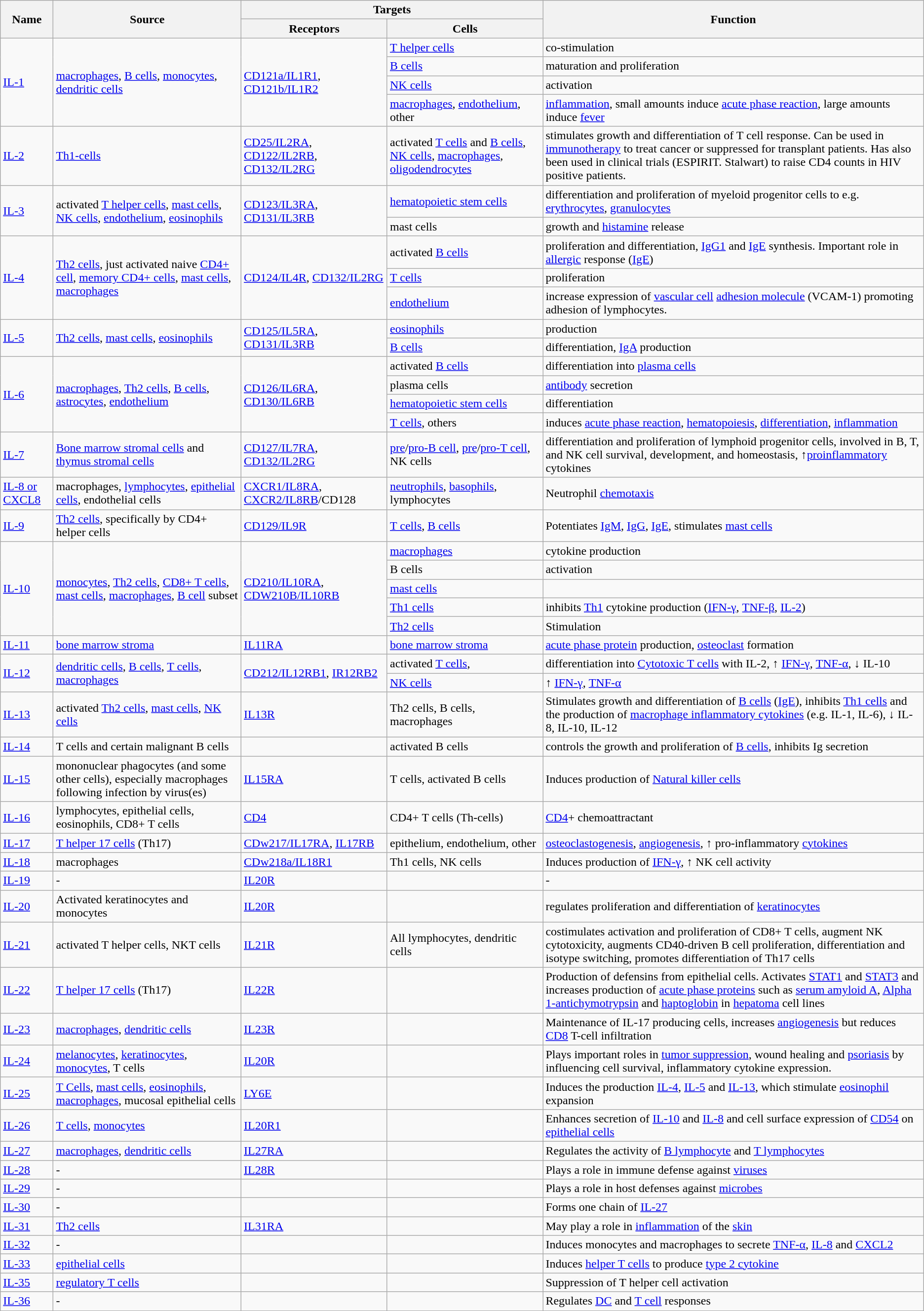<table class="wikitable">
<tr>
<th rowspan=2>Name</th>
<th rowspan=2>Source</th>
<th colspan=2>Targets</th>
<th rowspan=2>Function</th>
</tr>
<tr>
<th>Receptors</th>
<th>Cells</th>
</tr>
<tr>
<td rowspan=4><a href='#'>IL-1</a></td>
<td rowspan=4><a href='#'>macrophages</a>, <a href='#'>B cells</a>, <a href='#'>monocytes</a>, <a href='#'>dendritic cells</a> </td>
<td rowspan=4><a href='#'>CD121a/IL1R1</a>, <a href='#'>CD121b/IL1R2</a></td>
<td><a href='#'>T helper cells</a></td>
<td>co-stimulation </td>
</tr>
<tr>
<td><a href='#'>B cells</a></td>
<td>maturation and proliferation </td>
</tr>
<tr>
<td><a href='#'>NK cells</a></td>
<td>activation</td>
</tr>
<tr>
<td><a href='#'>macrophages</a>, <a href='#'>endothelium</a>, other</td>
<td><a href='#'>inflammation</a>, small amounts induce <a href='#'>acute phase reaction</a>, large amounts induce <a href='#'>fever</a></td>
</tr>
<tr>
<td><a href='#'>IL-2</a></td>
<td><a href='#'>Th1-cells</a></td>
<td><a href='#'>CD25/IL2RA</a>, <a href='#'>CD122/IL2RB</a>, <a href='#'>CD132/IL2RG</a></td>
<td>activated <a href='#'>T cells</a> and <a href='#'>B cells</a>, <a href='#'>NK cells</a>, <a href='#'>macrophages</a>, <a href='#'>oligodendrocytes</a></td>
<td>stimulates growth and differentiation of T cell response. Can be used in <a href='#'>immunotherapy</a> to treat cancer or suppressed for transplant patients. Has also been used in clinical trials (ESPIRIT. Stalwart) to raise CD4 counts in HIV positive patients.</td>
</tr>
<tr>
<td rowspan=2><a href='#'>IL-3</a></td>
<td rowspan=2>activated <a href='#'>T helper cells</a>, <a href='#'>mast cells</a>, <a href='#'>NK cells</a>, <a href='#'>endothelium</a>, <a href='#'>eosinophils</a></td>
<td rowspan=2><a href='#'>CD123/IL3RA</a>, <a href='#'>CD131/IL3RB</a></td>
<td><a href='#'>hematopoietic stem cells</a></td>
<td>differentiation and proliferation of myeloid progenitor cells  to e.g. <a href='#'>erythrocytes</a>, <a href='#'>granulocytes</a></td>
</tr>
<tr>
<td>mast cells</td>
<td>growth and <a href='#'>histamine</a> release</td>
</tr>
<tr>
<td rowspan=3><a href='#'>IL-4</a></td>
<td rowspan=3><a href='#'>Th2 cells</a>, just activated naive <a href='#'>CD4+ cell</a>, <a href='#'>memory CD4+ cells</a>, <a href='#'>mast cells</a>, <a href='#'>macrophages</a></td>
<td rowspan=3><a href='#'>CD124/IL4R</a>, <a href='#'>CD132/IL2RG</a></td>
<td>activated <a href='#'>B cells</a></td>
<td>proliferation and differentiation, <a href='#'>IgG1</a> and <a href='#'>IgE</a> synthesis. Important role in <a href='#'>allergic</a> response (<a href='#'>IgE</a>)</td>
</tr>
<tr>
<td><a href='#'>T cells</a></td>
<td>proliferation</td>
</tr>
<tr>
<td><a href='#'>endothelium</a></td>
<td>increase expression of <a href='#'>vascular cell</a> <a href='#'>adhesion molecule</a> (VCAM-1) promoting adhesion of lymphocytes.</td>
</tr>
<tr>
<td rowspan=2><a href='#'>IL-5</a></td>
<td rowspan=2><a href='#'>Th2 cells</a>, <a href='#'>mast cells</a>, <a href='#'>eosinophils</a></td>
<td rowspan=2><a href='#'>CD125/IL5RA</a>, <a href='#'>CD131/IL3RB</a></td>
<td><a href='#'>eosinophils</a></td>
<td>production</td>
</tr>
<tr>
<td><a href='#'>B cells</a></td>
<td>differentiation, <a href='#'>IgA</a> production</td>
</tr>
<tr>
<td rowspan=4><a href='#'>IL-6</a></td>
<td rowspan=4><a href='#'>macrophages</a>, <a href='#'>Th2 cells</a>, <a href='#'>B cells</a>, <a href='#'>astrocytes</a>, <a href='#'>endothelium</a></td>
<td rowspan=4><a href='#'>CD126/IL6RA</a>, <a href='#'>CD130/IL6RB</a></td>
<td>activated <a href='#'>B cells</a></td>
<td>differentiation into <a href='#'>plasma cells</a></td>
</tr>
<tr>
<td>plasma cells</td>
<td><a href='#'>antibody</a> secretion</td>
</tr>
<tr>
<td><a href='#'>hematopoietic stem cells</a></td>
<td>differentiation</td>
</tr>
<tr>
<td><a href='#'>T cells</a>, others</td>
<td>induces <a href='#'>acute phase reaction</a>, <a href='#'>hematopoiesis</a>, <a href='#'>differentiation</a>, <a href='#'>inflammation</a></td>
</tr>
<tr>
<td><a href='#'>IL-7</a></td>
<td><a href='#'>Bone marrow stromal cells</a> and <a href='#'>thymus stromal cells</a></td>
<td><a href='#'>CD127/IL7RA</a>, <a href='#'>CD132/IL2RG</a></td>
<td><a href='#'>pre</a>/<a href='#'>pro-B cell</a>, <a href='#'>pre</a>/<a href='#'>pro-T cell</a>, NK cells</td>
<td>differentiation and proliferation of lymphoid progenitor cells, involved in B, T, and NK cell survival, development, and homeostasis, ↑<a href='#'>proinflammatory</a> cytokines</td>
</tr>
<tr>
<td><a href='#'>IL-8 or CXCL8</a></td>
<td>macrophages, <a href='#'>lymphocytes</a>, <a href='#'>epithelial cells</a>, endothelial cells</td>
<td><a href='#'>CXCR1/IL8RA</a>, <a href='#'>CXCR2/IL8RB</a>/CD128</td>
<td><a href='#'>neutrophils</a>, <a href='#'>basophils</a>, lymphocytes</td>
<td>Neutrophil <a href='#'>chemotaxis</a></td>
</tr>
<tr>
<td><a href='#'>IL-9</a></td>
<td><a href='#'>Th2 cells</a>, specifically by CD4+ helper cells</td>
<td><a href='#'>CD129/IL9R</a></td>
<td><a href='#'>T cells</a>, <a href='#'>B cells</a></td>
<td>Potentiates <a href='#'>IgM</a>, <a href='#'>IgG</a>, <a href='#'>IgE</a>, stimulates <a href='#'>mast cells</a></td>
</tr>
<tr>
<td rowspan=5><a href='#'>IL-10</a></td>
<td rowspan=5><a href='#'>monocytes</a>, <a href='#'>Th2 cells</a>, <a href='#'>CD8+ T cells</a>, <a href='#'>mast cells</a>, <a href='#'>macrophages</a>, <a href='#'>B cell</a> subset</td>
<td rowspan=5><a href='#'>CD210/IL10RA</a>, <a href='#'>CDW210B/IL10RB</a></td>
<td><a href='#'>macrophages</a></td>
<td>cytokine production</td>
</tr>
<tr>
<td>B cells</td>
<td>activation </td>
</tr>
<tr>
<td><a href='#'>mast cells</a></td>
<td></td>
</tr>
<tr>
<td><a href='#'>Th1 cells</a></td>
<td>inhibits <a href='#'>Th1</a> cytokine production (<a href='#'>IFN-γ</a>, <a href='#'>TNF-β</a>, <a href='#'>IL-2</a>)</td>
</tr>
<tr>
<td><a href='#'>Th2 cells</a></td>
<td>Stimulation</td>
</tr>
<tr>
<td><a href='#'>IL-11</a></td>
<td><a href='#'>bone marrow stroma</a></td>
<td><a href='#'>IL11RA</a></td>
<td><a href='#'>bone marrow stroma</a></td>
<td><a href='#'>acute phase protein</a> production, <a href='#'>osteoclast</a> formation</td>
</tr>
<tr>
<td rowspan=2><a href='#'>IL-12</a></td>
<td rowspan=2><a href='#'>dendritic cells</a>, <a href='#'>B cells</a>, <a href='#'>T cells</a>, <a href='#'>macrophages</a></td>
<td rowspan=2><a href='#'>CD212/IL12RB1</a>, <a href='#'>IR12RB2</a></td>
<td>activated  <a href='#'>T cells</a>,</td>
<td>differentiation into <a href='#'>Cytotoxic T cells</a> with IL-2, ↑ <a href='#'>IFN-γ</a>, <a href='#'>TNF-α</a>, ↓ IL-10</td>
</tr>
<tr>
<td><a href='#'>NK cells</a></td>
<td>↑ <a href='#'>IFN-γ</a>, <a href='#'>TNF-α</a></td>
</tr>
<tr>
<td><a href='#'>IL-13</a></td>
<td>activated <a href='#'>Th2 cells</a>, <a href='#'>mast cells</a>, <a href='#'>NK cells</a></td>
<td><a href='#'>IL13R</a></td>
<td>Th2 cells, B cells, macrophages</td>
<td>Stimulates growth and differentiation of <a href='#'>B cells</a> (<a href='#'>IgE</a>), inhibits <a href='#'>Th1 cells</a> and the production of <a href='#'>macrophage inflammatory cytokines</a> (e.g. IL-1, IL-6), ↓ IL-8, IL-10, IL-12</td>
</tr>
<tr>
<td><a href='#'>IL-14</a></td>
<td>T cells and certain malignant B cells</td>
<td></td>
<td>activated B cells</td>
<td>controls the growth and proliferation of <a href='#'>B cells</a>, inhibits Ig secretion</td>
</tr>
<tr>
<td><a href='#'>IL-15</a></td>
<td>mononuclear phagocytes (and some other cells), especially macrophages following infection by virus(es)</td>
<td><a href='#'>IL15RA</a></td>
<td>T cells, activated B cells</td>
<td>Induces production of <a href='#'>Natural killer cells</a></td>
</tr>
<tr>
<td><a href='#'>IL-16</a></td>
<td>lymphocytes, epithelial cells, eosinophils, CD8+ T cells</td>
<td><a href='#'>CD4</a></td>
<td>CD4+ T cells (Th-cells)</td>
<td><a href='#'>CD4</a>+ chemoattractant</td>
</tr>
<tr>
<td><a href='#'>IL-17</a></td>
<td><a href='#'>T helper 17 cells</a> (Th17)</td>
<td><a href='#'>CDw217/IL17RA</a>, <a href='#'>IL17RB</a></td>
<td>epithelium, endothelium, other</td>
<td><a href='#'>osteoclastogenesis</a>, <a href='#'>angiogenesis</a>, ↑ pro-inflammatory <a href='#'>cytokines</a></td>
</tr>
<tr>
<td><a href='#'>IL-18</a></td>
<td>macrophages</td>
<td><a href='#'>CDw218a/IL18R1</a></td>
<td>Th1 cells, NK cells</td>
<td>Induces production of <a href='#'>IFN-γ</a>, ↑ NK cell activity</td>
</tr>
<tr>
<td><a href='#'>IL-19</a></td>
<td>-</td>
<td><a href='#'>IL20R</a></td>
<td></td>
<td>-</td>
</tr>
<tr>
<td><a href='#'>IL-20</a></td>
<td>Activated keratinocytes and monocytes</td>
<td><a href='#'>IL20R</a></td>
<td></td>
<td>regulates proliferation and differentiation of <a href='#'>keratinocytes</a></td>
</tr>
<tr>
<td><a href='#'>IL-21</a></td>
<td>activated T helper cells, NKT cells</td>
<td><a href='#'>IL21R</a></td>
<td>All lymphocytes, dendritic cells</td>
<td>costimulates activation and proliferation of CD8+ T cells, augment NK cytotoxicity, augments CD40-driven B cell proliferation, differentiation and isotype switching, promotes differentiation of Th17 cells</td>
</tr>
<tr>
<td><a href='#'>IL-22</a></td>
<td><a href='#'>T helper 17 cells</a> (Th17)</td>
<td><a href='#'>IL22R</a></td>
<td></td>
<td>Production of defensins from epithelial cells. Activates <a href='#'>STAT1</a> and <a href='#'>STAT3</a> and increases production of <a href='#'>acute phase proteins</a> such as <a href='#'>serum amyloid A</a>, <a href='#'>Alpha 1-antichymotrypsin</a> and <a href='#'>haptoglobin</a> in <a href='#'>hepatoma</a> cell lines</td>
</tr>
<tr>
<td><a href='#'>IL-23</a></td>
<td><a href='#'>macrophages</a>, <a href='#'>dendritic cells</a></td>
<td><a href='#'>IL23R</a></td>
<td></td>
<td>Maintenance of IL-17 producing cells, increases <a href='#'>angiogenesis</a> but reduces <a href='#'>CD8</a> T-cell infiltration</td>
</tr>
<tr>
<td><a href='#'>IL-24</a></td>
<td><a href='#'>melanocytes</a>, <a href='#'>keratinocytes</a>, <a href='#'>monocytes</a>, T cells</td>
<td><a href='#'>IL20R</a></td>
<td></td>
<td>Plays important roles in <a href='#'>tumor suppression</a>, wound healing and <a href='#'>psoriasis</a> by influencing cell survival, inflammatory cytokine expression.</td>
</tr>
<tr>
<td><a href='#'>IL-25</a></td>
<td><a href='#'>T Cells</a>, <a href='#'>mast cells</a>, <a href='#'>eosinophils</a>, <a href='#'>macrophages</a>, mucosal epithelial cells</td>
<td><a href='#'>LY6E</a></td>
<td></td>
<td>Induces the production <a href='#'>IL-4</a>, <a href='#'>IL-5</a> and <a href='#'>IL-13</a>, which stimulate <a href='#'>eosinophil</a> expansion</td>
</tr>
<tr>
<td><a href='#'>IL-26</a></td>
<td><a href='#'>T cells</a>, <a href='#'>monocytes</a></td>
<td><a href='#'>IL20R1</a></td>
<td></td>
<td>Enhances secretion of <a href='#'>IL-10</a> and <a href='#'>IL-8</a> and cell surface expression of <a href='#'>CD54</a> on <a href='#'>epithelial cells</a></td>
</tr>
<tr>
<td><a href='#'>IL-27</a></td>
<td><a href='#'>macrophages</a>, <a href='#'>dendritic cells</a></td>
<td><a href='#'>IL27RA</a></td>
<td></td>
<td>Regulates the activity of <a href='#'>B lymphocyte</a> and <a href='#'>T lymphocytes</a></td>
</tr>
<tr>
<td><a href='#'>IL-28</a></td>
<td>-</td>
<td><a href='#'>IL28R</a></td>
<td></td>
<td>Plays a role in immune defense against <a href='#'>viruses</a></td>
</tr>
<tr>
<td><a href='#'>IL-29</a></td>
<td>-</td>
<td></td>
<td></td>
<td>Plays a role in host defenses against <a href='#'>microbes</a></td>
</tr>
<tr>
<td><a href='#'>IL-30</a></td>
<td>-</td>
<td></td>
<td></td>
<td>Forms one chain of <a href='#'>IL-27</a></td>
</tr>
<tr>
<td><a href='#'>IL-31</a></td>
<td><a href='#'>Th2 cells</a></td>
<td><a href='#'>IL31RA</a></td>
<td></td>
<td>May play a role in <a href='#'>inflammation</a> of the <a href='#'>skin</a></td>
</tr>
<tr>
<td><a href='#'>IL-32</a></td>
<td>-</td>
<td></td>
<td></td>
<td>Induces monocytes and macrophages to secrete <a href='#'>TNF-α</a>, <a href='#'>IL-8</a> and <a href='#'>CXCL2</a></td>
</tr>
<tr>
<td><a href='#'>IL-33</a></td>
<td><a href='#'>epithelial cells</a></td>
<td></td>
<td></td>
<td>Induces <a href='#'>helper T cells</a> to produce <a href='#'>type 2 cytokine</a></td>
</tr>
<tr>
<td><a href='#'>IL-35</a></td>
<td><a href='#'>regulatory T cells</a></td>
<td></td>
<td></td>
<td>Suppression of T helper cell activation</td>
</tr>
<tr>
<td><a href='#'>IL-36</a></td>
<td>-</td>
<td></td>
<td></td>
<td>Regulates <a href='#'>DC</a> and <a href='#'>T cell</a> responses</td>
</tr>
<tr>
</tr>
</table>
